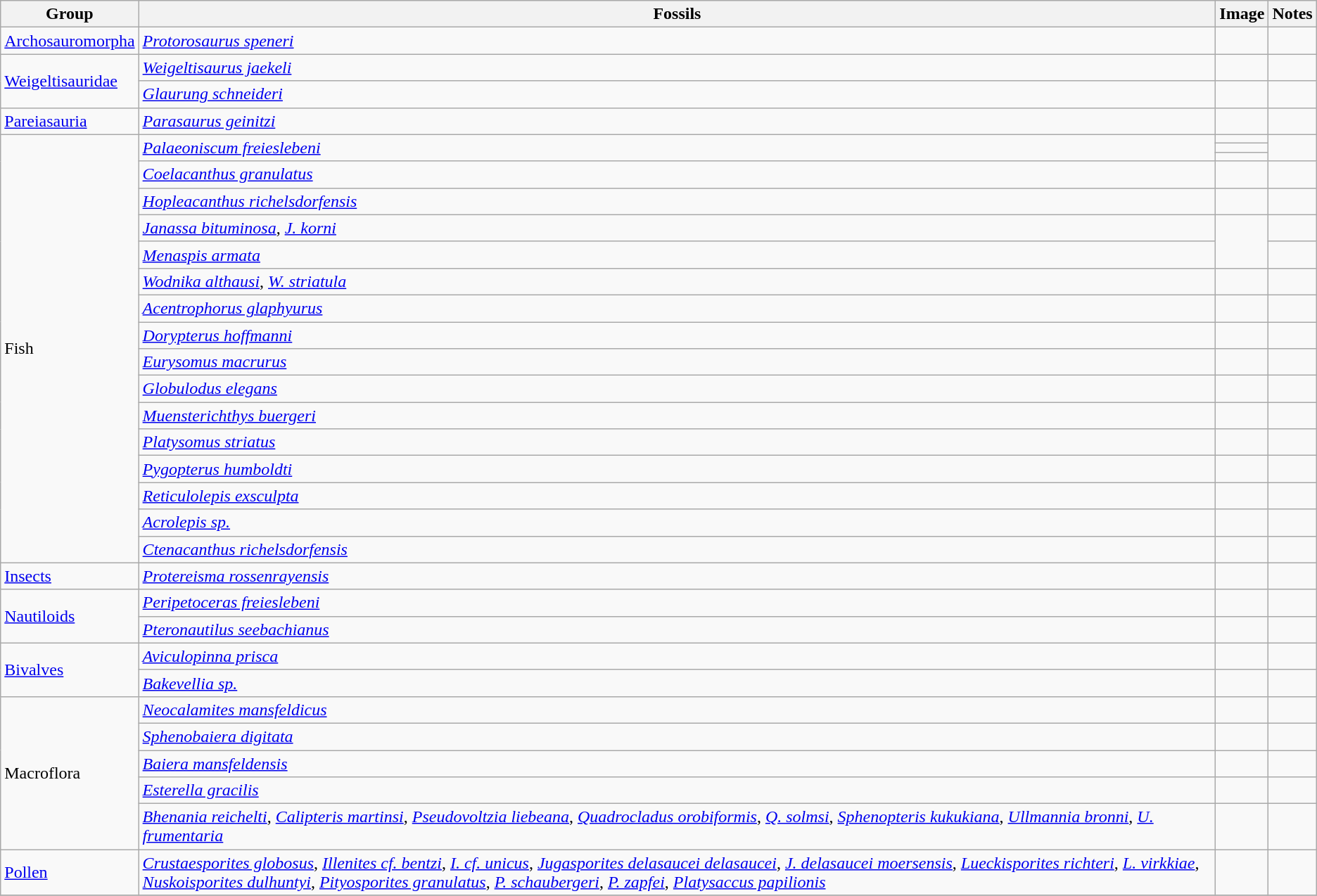<table class="wikitable">
<tr>
<th>Group</th>
<th>Fossils</th>
<th>Image</th>
<th>Notes</th>
</tr>
<tr>
<td><a href='#'>Archosauromorpha</a></td>
<td><em><a href='#'>Protorosaurus speneri</a></em></td>
<td></td>
<td align="center"></td>
</tr>
<tr>
<td rowspan=2><a href='#'>Weigeltisauridae</a></td>
<td><em><a href='#'>Weigeltisaurus jaekeli</a></em></td>
<td></td>
<td align="center"></td>
</tr>
<tr>
<td><em><a href='#'>Glaurung schneideri</a></em></td>
<td></td>
<td align=center></td>
</tr>
<tr>
<td><a href='#'>Pareiasauria</a></td>
<td><em><a href='#'>Parasaurus geinitzi</a></em></td>
<td></td>
<td align=center></td>
</tr>
<tr>
<td rowspan=18>Fish</td>
<td rowspan=3><em><a href='#'>Palaeoniscum freieslebeni</a></em></td>
<td></td>
<td rowspan=3 align=center></td>
</tr>
<tr>
<td></td>
</tr>
<tr>
<td></td>
</tr>
<tr>
<td><em><a href='#'>Coelacanthus granulatus</a></em></td>
<td></td>
<td align=center></td>
</tr>
<tr>
<td><em><a href='#'>Hopleacanthus richelsdorfensis</a></em></td>
<td></td>
<td align=center></td>
</tr>
<tr>
<td><em><a href='#'>Janassa bituminosa</a></em>, <em><a href='#'>J. korni</a></em></td>
<td rowspan=2></td>
<td align=center></td>
</tr>
<tr>
<td><em><a href='#'>Menaspis armata</a></em></td>
<td align=center></td>
</tr>
<tr>
<td><em><a href='#'>Wodnika althausi</a></em>, <em><a href='#'>W. striatula</a></em></td>
<td></td>
<td align=center></td>
</tr>
<tr>
<td><em><a href='#'>Acentrophorus glaphyurus</a></em></td>
<td></td>
<td align=center></td>
</tr>
<tr>
<td><em><a href='#'>Dorypterus hoffmanni</a></em></td>
<td></td>
<td align=center></td>
</tr>
<tr>
<td><em><a href='#'>Eurysomus macrurus</a></em></td>
<td></td>
<td align=center></td>
</tr>
<tr>
<td><em><a href='#'>Globulodus elegans</a></em></td>
<td></td>
<td align=center></td>
</tr>
<tr>
<td><em><a href='#'>Muensterichthys buergeri</a></em></td>
<td></td>
<td align=center></td>
</tr>
<tr>
<td><em><a href='#'>Platysomus striatus</a></em></td>
<td></td>
<td align=center></td>
</tr>
<tr>
<td><em><a href='#'>Pygopterus humboldti</a></em></td>
<td></td>
<td align=center></td>
</tr>
<tr>
<td><em><a href='#'>Reticulolepis exsculpta</a></em></td>
<td></td>
<td align=center></td>
</tr>
<tr>
<td><em><a href='#'>Acrolepis sp.</a></em></td>
<td></td>
<td align=center></td>
</tr>
<tr>
<td><em><a href='#'>Ctenacanthus richelsdorfensis</a></em></td>
<td></td>
<td align=center></td>
</tr>
<tr>
<td><a href='#'>Insects</a></td>
<td><em><a href='#'>Protereisma rossenrayensis</a></em></td>
<td></td>
<td align=center></td>
</tr>
<tr>
<td rowspan=2><a href='#'>Nautiloids</a></td>
<td><em><a href='#'>Peripetoceras freieslebeni</a></em></td>
<td></td>
<td align=center></td>
</tr>
<tr>
<td><em><a href='#'>Pteronautilus seebachianus</a></em></td>
<td></td>
<td align=center></td>
</tr>
<tr>
<td rowspan=2><a href='#'>Bivalves</a></td>
<td><em><a href='#'>Aviculopinna prisca</a></em></td>
<td></td>
<td align=center></td>
</tr>
<tr>
<td><em><a href='#'>Bakevellia sp.</a></em></td>
<td></td>
<td align=center></td>
</tr>
<tr>
<td rowspan=5>Macroflora</td>
<td><em><a href='#'>Neocalamites mansfeldicus</a></em></td>
<td></td>
<td align=center></td>
</tr>
<tr>
<td><em><a href='#'>Sphenobaiera digitata</a></em></td>
<td></td>
<td align=center></td>
</tr>
<tr>
<td><em><a href='#'>Baiera mansfeldensis</a></em></td>
<td></td>
<td align=center></td>
</tr>
<tr>
<td><em><a href='#'>Esterella gracilis</a></em></td>
<td></td>
<td align=center></td>
</tr>
<tr>
<td><em><a href='#'>Bhenania reichelti</a></em>, <em><a href='#'>Calipteris martinsi</a></em>, <em><a href='#'>Pseudovoltzia liebeana</a></em>, <em><a href='#'>Quadrocladus orobiformis</a></em>, <em><a href='#'>Q. solmsi</a></em>, <em><a href='#'>Sphenopteris kukukiana</a></em>, <em><a href='#'>Ullmannia bronni</a></em>, <em><a href='#'>U. frumentaria</a></em></td>
<td></td>
<td align=center></td>
</tr>
<tr>
<td><a href='#'>Pollen</a></td>
<td><em><a href='#'>Crustaesporites globosus</a></em>, <em><a href='#'>Illenites cf. bentzi</a></em>, <em><a href='#'>I. cf. unicus</a></em>, <em><a href='#'>Jugasporites delasaucei delasaucei</a></em>, <em><a href='#'>J. delasaucei moersensis</a></em>, <em><a href='#'>Lueckisporites richteri</a></em>, <em><a href='#'>L. virkkiae</a></em>, <em><a href='#'>Nuskoisporites dulhuntyi</a></em>, <em><a href='#'>Pityosporites granulatus</a></em>, <em><a href='#'>P. schaubergeri</a></em>, <em><a href='#'>P. zapfei</a></em>, <em><a href='#'>Platysaccus papilionis</a></em></td>
<td></td>
<td align=center></td>
</tr>
<tr>
</tr>
</table>
